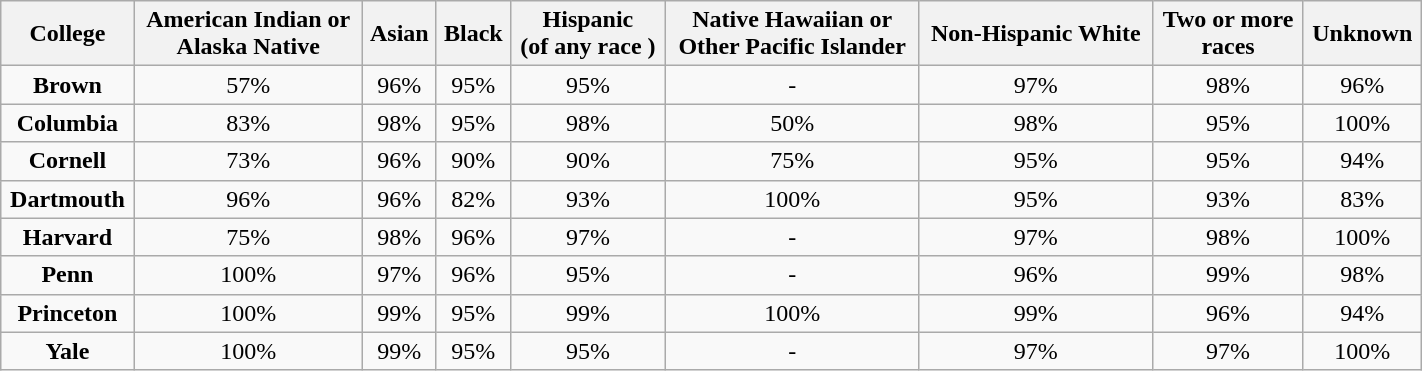<table class="wikitable sortable" style="margin:auto; text-align:center; width:75%">
<tr>
<th>College</th>
<th>American Indian or<br>Alaska Native</th>
<th>Asian</th>
<th>Black</th>
<th>Hispanic<br>(of any race )</th>
<th>Native Hawaiian or<br>Other Pacific Islander</th>
<th>Non-Hispanic White</th>
<th>Two or more<br>races</th>
<th>Unknown</th>
</tr>
<tr>
<td><strong>Brown</strong></td>
<td>57%</td>
<td>96%</td>
<td>95%</td>
<td>95%</td>
<td>-</td>
<td>97%</td>
<td>98%</td>
<td>96%</td>
</tr>
<tr>
<td><strong>Columbia</strong></td>
<td>83%</td>
<td>98%</td>
<td>95%</td>
<td>98%</td>
<td>50%</td>
<td>98%</td>
<td>95%</td>
<td>100%</td>
</tr>
<tr>
<td><strong>Cornell</strong></td>
<td>73%</td>
<td>96%</td>
<td>90%</td>
<td>90%</td>
<td>75%</td>
<td>95%</td>
<td>95%</td>
<td>94%</td>
</tr>
<tr>
<td><strong>Dartmouth</strong></td>
<td>96%</td>
<td>96%</td>
<td>82%</td>
<td>93%</td>
<td>100%</td>
<td>95%</td>
<td>93%</td>
<td>83%</td>
</tr>
<tr>
<td><strong>Harvard</strong></td>
<td>75%</td>
<td>98%</td>
<td>96%</td>
<td>97%</td>
<td>-</td>
<td>97%</td>
<td>98%</td>
<td>100%</td>
</tr>
<tr>
<td><strong>Penn</strong></td>
<td>100%</td>
<td>97%</td>
<td>96%</td>
<td>95%</td>
<td>-</td>
<td>96%</td>
<td>99%</td>
<td>98%</td>
</tr>
<tr>
<td><strong>Princeton</strong></td>
<td>100%</td>
<td>99%</td>
<td>95%</td>
<td>99%</td>
<td>100%</td>
<td>99%</td>
<td>96%</td>
<td>94%</td>
</tr>
<tr>
<td><strong>Yale</strong></td>
<td>100%</td>
<td>99%</td>
<td>95%</td>
<td>95%</td>
<td>-</td>
<td>97%</td>
<td>97%</td>
<td>100%</td>
</tr>
</table>
